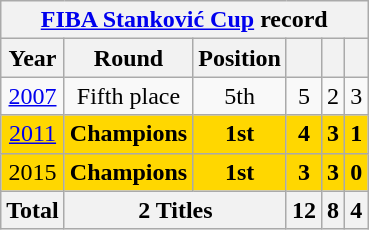<table class="wikitable" style="text-align: center;">
<tr>
<th colspan=10><a href='#'>FIBA Stanković Cup</a> record</th>
</tr>
<tr>
<th>Year</th>
<th>Round</th>
<th>Position</th>
<th></th>
<th></th>
<th></th>
</tr>
<tr>
<td> <a href='#'>2007</a></td>
<td>Fifth place</td>
<td>5th</td>
<td>5</td>
<td>2</td>
<td>3</td>
</tr>
<tr style="background:gold;">
<td> <a href='#'>2011</a></td>
<td><strong>Champions</strong></td>
<td><strong>1st</strong></td>
<td><strong>4</strong></td>
<td><strong>3</strong></td>
<td><strong>1</strong></td>
</tr>
<tr style="background:gold;">
<td> 2015</td>
<td><strong>Champions</strong></td>
<td><strong>1st</strong></td>
<td><strong>3</strong></td>
<td><strong>3</strong></td>
<td><strong>0</strong></td>
</tr>
<tr>
<th>Total</th>
<th colspan=2>2 Titles</th>
<th>12</th>
<th>8</th>
<th>4</th>
</tr>
</table>
